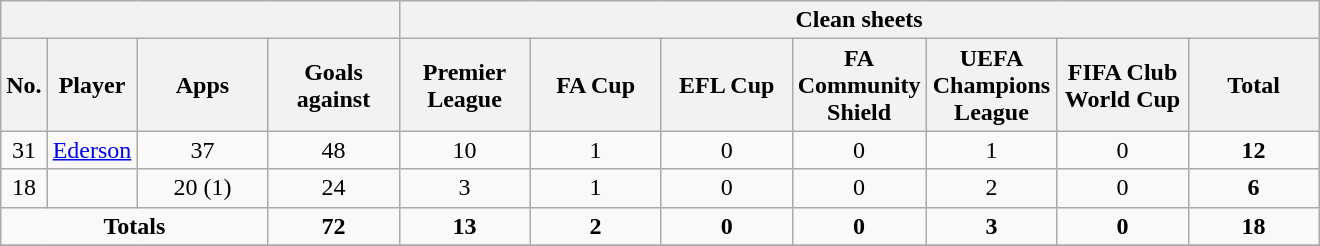<table class="wikitable sortable alternance" style="text-align:center">
<tr>
<th colspan="4"></th>
<th colspan="8">Clean sheets</th>
</tr>
<tr>
<th>No.</th>
<th>Player</th>
<th width=80>Apps</th>
<th width=80>Goals against</th>
<th width=80>Premier League</th>
<th width=80>FA Cup</th>
<th width=80>EFL Cup</th>
<th width=80>FA Community Shield</th>
<th width=80>UEFA Champions League</th>
<th width=80>FIFA Club World Cup</th>
<th width=80>Total</th>
</tr>
<tr>
<td>31</td>
<td> <a href='#'>Ederson</a></td>
<td>37</td>
<td>48</td>
<td>10</td>
<td>1</td>
<td>0</td>
<td>0</td>
<td>1</td>
<td>0</td>
<td><strong>12</strong></td>
</tr>
<tr>
<td>18</td>
<td> </td>
<td>20 (1)</td>
<td>24</td>
<td>3</td>
<td>1</td>
<td>0</td>
<td>0</td>
<td>2</td>
<td>0</td>
<td><strong>6</strong></td>
</tr>
<tr>
<td colspan="3"><strong>Totals</strong></td>
<td><strong>72</strong></td>
<td><strong>13</strong></td>
<td><strong>2</strong></td>
<td><strong>0</strong></td>
<td><strong>0</strong></td>
<td><strong>3</strong></td>
<td><strong>0</strong></td>
<td><strong>18</strong></td>
</tr>
<tr>
</tr>
</table>
